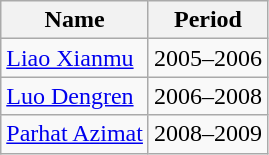<table class="wikitable">
<tr>
<th>Name</th>
<th>Period</th>
</tr>
<tr>
<td> <a href='#'>Liao Xianmu</a></td>
<td>2005–2006</td>
</tr>
<tr>
<td> <a href='#'>Luo Dengren</a></td>
<td>2006–2008</td>
</tr>
<tr>
<td> <a href='#'>Parhat Azimat</a></td>
<td>2008–2009</td>
</tr>
</table>
